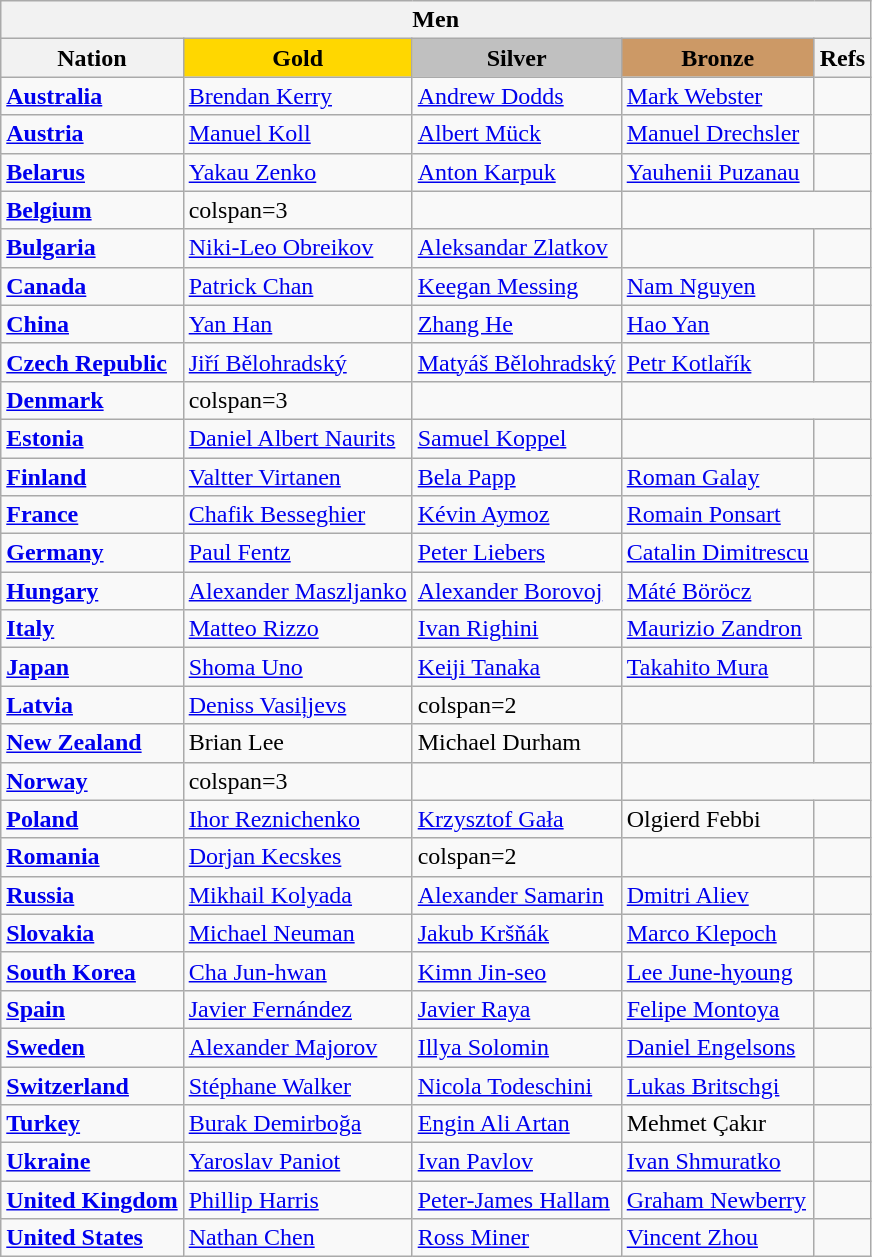<table class="wikitable">
<tr>
<th colspan=5>Men</th>
</tr>
<tr>
<th>Nation</th>
<td style="text-align:center; background:gold;"><strong>Gold</strong></td>
<td style="text-align:center; background:silver;"><strong>Silver</strong></td>
<td style="text-align:center; background:#c96;"><strong>Bronze</strong></td>
<th>Refs</th>
</tr>
<tr>
<td><strong><a href='#'>Australia</a></strong></td>
<td><a href='#'>Brendan Kerry</a></td>
<td><a href='#'>Andrew Dodds</a></td>
<td><a href='#'>Mark Webster</a></td>
<td></td>
</tr>
<tr>
<td><strong><a href='#'>Austria</a></strong></td>
<td><a href='#'>Manuel Koll</a></td>
<td><a href='#'>Albert Mück</a></td>
<td><a href='#'>Manuel Drechsler</a></td>
<td></td>
</tr>
<tr>
<td><strong><a href='#'>Belarus</a></strong></td>
<td><a href='#'>Yakau Zenko</a></td>
<td><a href='#'>Anton Karpuk</a></td>
<td><a href='#'>Yauhenii Puzanau</a></td>
<td></td>
</tr>
<tr>
<td><strong><a href='#'>Belgium</a></strong></td>
<td>colspan=3 </td>
<td></td>
</tr>
<tr>
<td><strong><a href='#'>Bulgaria</a></strong></td>
<td><a href='#'>Niki-Leo Obreikov</a></td>
<td><a href='#'>Aleksandar Zlatkov</a></td>
<td></td>
<td></td>
</tr>
<tr>
<td><strong><a href='#'>Canada</a></strong></td>
<td><a href='#'>Patrick Chan</a></td>
<td><a href='#'>Keegan Messing</a></td>
<td><a href='#'>Nam Nguyen</a></td>
<td></td>
</tr>
<tr>
<td><strong><a href='#'>China</a></strong></td>
<td><a href='#'>Yan Han</a></td>
<td><a href='#'>Zhang He</a></td>
<td><a href='#'>Hao Yan</a></td>
<td></td>
</tr>
<tr>
<td><strong><a href='#'>Czech Republic</a></strong></td>
<td><a href='#'>Jiří Bělohradský</a></td>
<td><a href='#'>Matyáš Bělohradský</a></td>
<td><a href='#'>Petr Kotlařík</a></td>
<td></td>
</tr>
<tr>
<td><strong><a href='#'>Denmark</a></strong></td>
<td>colspan=3 </td>
<td></td>
</tr>
<tr>
<td><strong><a href='#'>Estonia</a></strong></td>
<td><a href='#'>Daniel Albert Naurits</a></td>
<td><a href='#'>Samuel Koppel</a></td>
<td></td>
<td></td>
</tr>
<tr>
<td><strong><a href='#'>Finland</a></strong></td>
<td><a href='#'>Valtter Virtanen</a></td>
<td><a href='#'>Bela Papp</a></td>
<td><a href='#'>Roman Galay</a></td>
<td></td>
</tr>
<tr>
<td><strong><a href='#'>France</a></strong></td>
<td><a href='#'>Chafik Besseghier</a></td>
<td><a href='#'>Kévin Aymoz</a></td>
<td><a href='#'>Romain Ponsart</a></td>
<td></td>
</tr>
<tr>
<td><strong><a href='#'>Germany</a></strong></td>
<td><a href='#'>Paul Fentz</a></td>
<td><a href='#'>Peter Liebers</a></td>
<td><a href='#'>Catalin Dimitrescu</a></td>
<td></td>
</tr>
<tr>
<td><strong><a href='#'>Hungary</a></strong></td>
<td><a href='#'>Alexander Maszljanko</a></td>
<td><a href='#'>Alexander Borovoj</a></td>
<td><a href='#'>Máté Böröcz</a></td>
<td></td>
</tr>
<tr>
<td><strong><a href='#'>Italy</a></strong></td>
<td><a href='#'>Matteo Rizzo</a></td>
<td><a href='#'>Ivan Righini</a></td>
<td><a href='#'>Maurizio Zandron</a></td>
<td></td>
</tr>
<tr>
<td><strong><a href='#'>Japan</a></strong></td>
<td><a href='#'>Shoma Uno</a></td>
<td><a href='#'>Keiji Tanaka</a></td>
<td><a href='#'>Takahito Mura</a></td>
<td></td>
</tr>
<tr>
<td><strong><a href='#'>Latvia</a></strong></td>
<td><a href='#'>Deniss Vasiļjevs</a></td>
<td>colspan=2 </td>
<td></td>
</tr>
<tr>
<td><strong><a href='#'>New Zealand</a></strong></td>
<td>Brian Lee</td>
<td>Michael Durham</td>
<td></td>
<td></td>
</tr>
<tr>
<td><strong><a href='#'>Norway</a></strong></td>
<td>colspan=3 </td>
<td></td>
</tr>
<tr>
<td><strong><a href='#'>Poland</a></strong></td>
<td><a href='#'>Ihor Reznichenko</a></td>
<td><a href='#'>Krzysztof Gała</a></td>
<td>Olgierd Febbi</td>
<td></td>
</tr>
<tr>
<td><strong><a href='#'>Romania</a></strong></td>
<td><a href='#'>Dorjan Kecskes</a></td>
<td>colspan=2 </td>
<td></td>
</tr>
<tr>
<td><strong><a href='#'>Russia</a></strong></td>
<td><a href='#'>Mikhail Kolyada</a></td>
<td><a href='#'>Alexander Samarin</a></td>
<td><a href='#'>Dmitri Aliev</a></td>
<td></td>
</tr>
<tr>
<td><strong><a href='#'>Slovakia</a></strong></td>
<td><a href='#'>Michael Neuman</a></td>
<td><a href='#'>Jakub Kršňák</a></td>
<td><a href='#'>Marco Klepoch</a></td>
<td></td>
</tr>
<tr>
<td><strong><a href='#'>South Korea</a></strong></td>
<td><a href='#'>Cha Jun-hwan</a></td>
<td><a href='#'>Kimn Jin-seo</a></td>
<td><a href='#'>Lee June-hyoung</a></td>
<td></td>
</tr>
<tr>
<td><strong><a href='#'>Spain</a></strong></td>
<td><a href='#'>Javier Fernández</a></td>
<td><a href='#'>Javier Raya</a></td>
<td><a href='#'>Felipe Montoya</a></td>
<td></td>
</tr>
<tr>
<td><strong><a href='#'>Sweden</a></strong></td>
<td><a href='#'>Alexander Majorov</a></td>
<td><a href='#'>Illya Solomin</a></td>
<td><a href='#'>Daniel Engelsons</a></td>
<td></td>
</tr>
<tr>
<td><strong><a href='#'>Switzerland</a></strong></td>
<td><a href='#'>Stéphane Walker</a></td>
<td><a href='#'>Nicola Todeschini</a></td>
<td><a href='#'>Lukas Britschgi</a></td>
<td></td>
</tr>
<tr>
<td><strong><a href='#'>Turkey</a></strong></td>
<td><a href='#'>Burak Demirboğa</a></td>
<td><a href='#'>Engin Ali Artan</a></td>
<td>Mehmet Çakır</td>
<td></td>
</tr>
<tr>
<td><strong><a href='#'>Ukraine</a></strong></td>
<td><a href='#'>Yaroslav Paniot</a></td>
<td><a href='#'>Ivan Pavlov</a></td>
<td><a href='#'>Ivan Shmuratko</a></td>
<td></td>
</tr>
<tr>
<td><strong><a href='#'>United Kingdom</a></strong></td>
<td><a href='#'>Phillip Harris</a></td>
<td><a href='#'>Peter-James Hallam</a></td>
<td><a href='#'>Graham Newberry</a></td>
<td></td>
</tr>
<tr>
<td><strong><a href='#'>United States</a></strong></td>
<td><a href='#'>Nathan Chen</a></td>
<td><a href='#'>Ross Miner</a></td>
<td><a href='#'>Vincent Zhou</a></td>
<td></td>
</tr>
</table>
